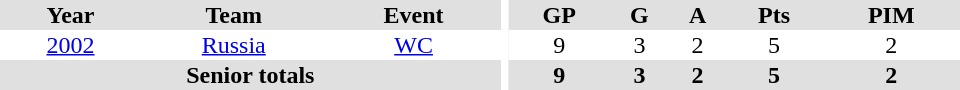<table border="0" cellpadding="1" cellspacing="0" ID="Table3" style="text-align:center; width:40em">
<tr ALIGN="center" bgcolor="#e0e0e0">
<th>Year</th>
<th>Team</th>
<th>Event</th>
<th rowspan="99" bgcolor="#ffffff"></th>
<th>GP</th>
<th>G</th>
<th>A</th>
<th>Pts</th>
<th>PIM</th>
</tr>
<tr>
<td><a href='#'>2002</a></td>
<td><a href='#'>Russia</a></td>
<td><a href='#'>WC</a></td>
<td>9</td>
<td>3</td>
<td>2</td>
<td>5</td>
<td>2</td>
</tr>
<tr bgcolor="#e0e0e0">
<th colspan="3">Senior totals</th>
<th>9</th>
<th>3</th>
<th>2</th>
<th>5</th>
<th>2</th>
</tr>
</table>
